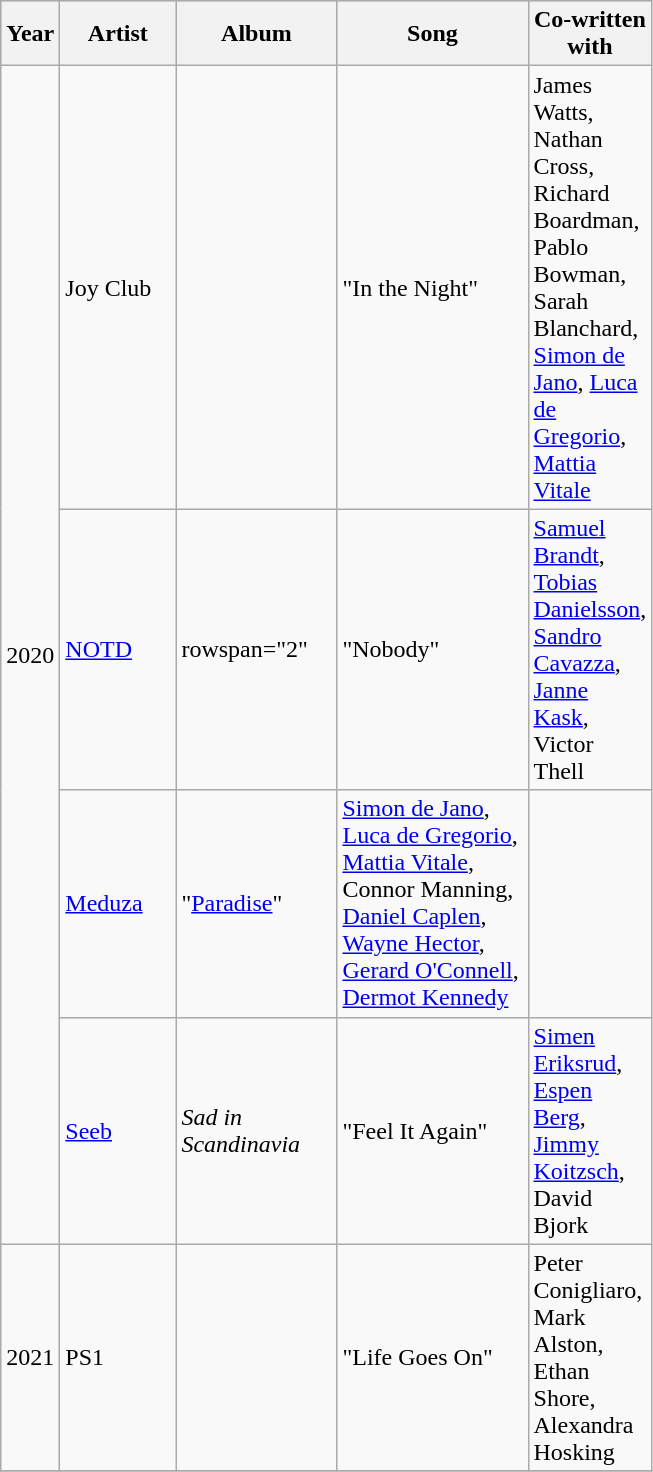<table class="wikitable">
<tr style="background:#ccc; text-align:center;">
<th scope="col" align="center" style="width: 10px;"><strong>Year</strong></th>
<th scope="col" style="width: 70px;"><strong>Artist</strong></th>
<th scope="col" style="width: 100px;"><strong>Album</strong></th>
<th scope="col" style="width: 120px;"><strong>Song</strong></th>
<th scope="col" style="width: 50px;"><strong>Co-written with</strong></th>
</tr>
<tr>
<td rowspan="4">2020</td>
<td>Joy Club</td>
<td></td>
<td>"In the Night"</td>
<td>James Watts, Nathan Cross, Richard Boardman, Pablo Bowman, Sarah Blanchard, <a href='#'>Simon de Jano</a>, <a href='#'>Luca de Gregorio</a>, <a href='#'>Mattia Vitale</a></td>
</tr>
<tr>
<td><a href='#'>NOTD</a></td>
<td>rowspan="2" </td>
<td>"Nobody"<br></td>
<td><a href='#'>Samuel Brandt</a>, <a href='#'>Tobias Danielsson</a>, <a href='#'>Sandro Cavazza</a>, <a href='#'>Janne Kask</a>, Victor Thell</td>
</tr>
<tr>
<td><a href='#'>Meduza</a></td>
<td>"<a href='#'>Paradise</a>"<br></td>
<td><a href='#'>Simon de Jano</a>, <a href='#'>Luca de Gregorio</a>, <a href='#'>Mattia Vitale</a>, Connor Manning, <a href='#'>Daniel Caplen</a>, <a href='#'>Wayne Hector</a>, <a href='#'>Gerard O'Connell</a>, <a href='#'>Dermot Kennedy</a></td>
</tr>
<tr>
<td><a href='#'>Seeb</a></td>
<td><em>Sad in Scandinavia</em></td>
<td>"Feel It Again"<br></td>
<td><a href='#'>Simen Eriksrud</a>, <a href='#'>Espen Berg</a>, <a href='#'>Jimmy Koitzsch</a>, David Bjork</td>
</tr>
<tr>
<td>2021</td>
<td>PS1</td>
<td></td>
<td>"Life Goes On"<br></td>
<td>Peter Conigliaro, Mark Alston, Ethan Shore, Alexandra Hosking</td>
</tr>
<tr>
</tr>
</table>
